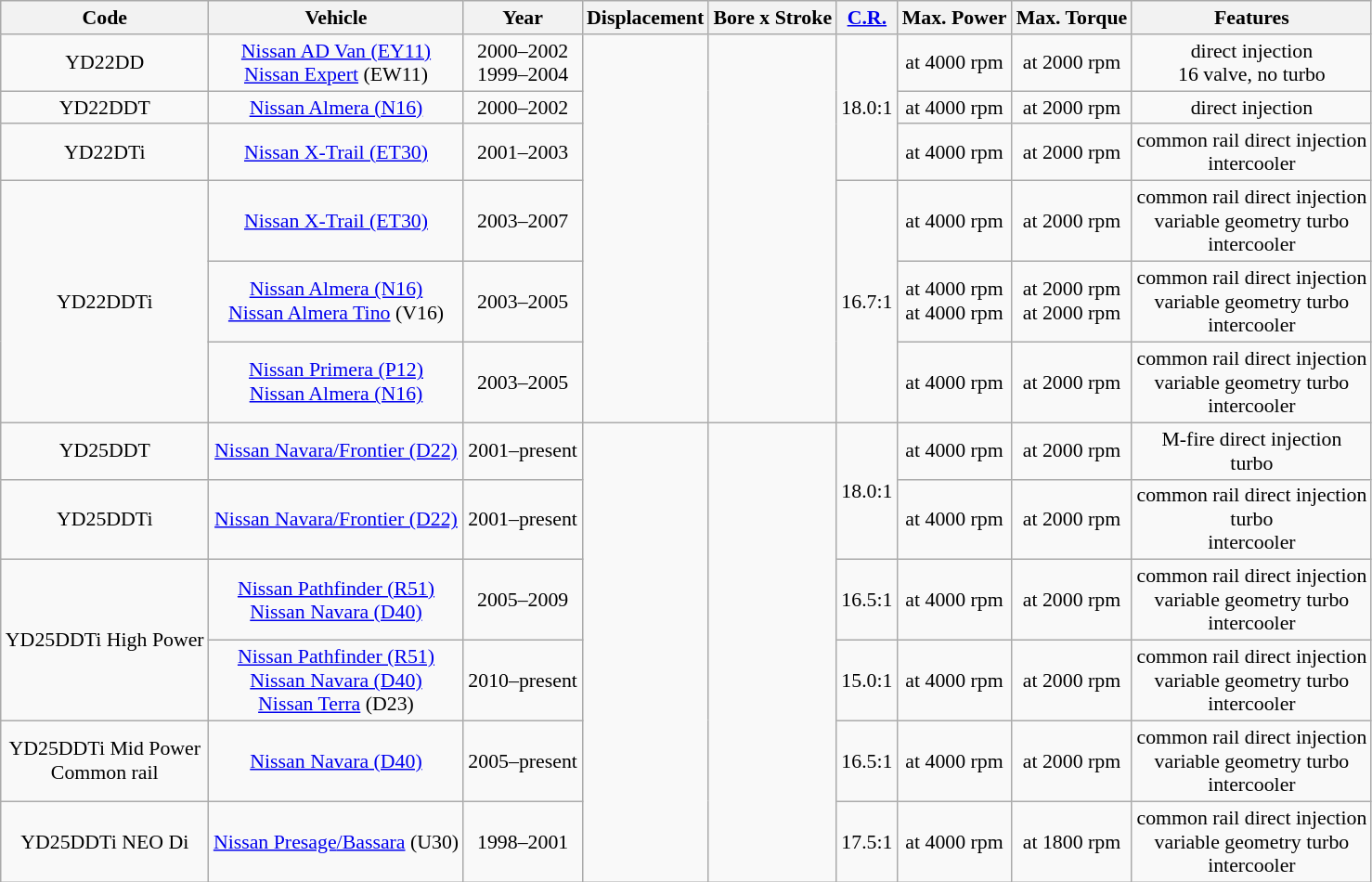<table class="wikitable" style="text-align:center; font-size:91%;">
<tr>
<th>Code</th>
<th>Vehicle</th>
<th>Year</th>
<th>Displacement</th>
<th>Bore x Stroke</th>
<th><a href='#'>C.R.</a></th>
<th>Max. Power</th>
<th>Max. Torque</th>
<th>Features</th>
</tr>
<tr>
<td>YD22DD</td>
<td><a href='#'>Nissan AD Van (EY11)</a><br><a href='#'>Nissan Expert</a> (EW11)</td>
<td>2000–2002<br>1999–2004</td>
<td rowspan=6></td>
<td rowspan=6></td>
<td rowspan=3>18.0:1</td>
<td> at 4000 rpm</td>
<td> at 2000 rpm</td>
<td>direct injection<br>16 valve, no turbo</td>
</tr>
<tr>
<td>YD22DDT</td>
<td><a href='#'>Nissan Almera (N16)</a></td>
<td>2000–2002</td>
<td> at 4000 rpm</td>
<td> at 2000 rpm</td>
<td>direct injection<br></td>
</tr>
<tr>
<td>YD22DTi</td>
<td><a href='#'>Nissan X-Trail (ET30)</a></td>
<td>2001–2003</td>
<td> at 4000 rpm</td>
<td> at 2000 rpm</td>
<td>common rail direct injection<br>intercooler</td>
</tr>
<tr>
<td rowspan="3">YD22DDTi</td>
<td><a href='#'>Nissan X-Trail (ET30)</a></td>
<td>2003–2007</td>
<td rowspan=3>16.7:1</td>
<td> at 4000 rpm</td>
<td> at 2000 rpm</td>
<td>common rail direct injection<br>variable geometry turbo<br>intercooler</td>
</tr>
<tr>
<td><a href='#'>Nissan Almera (N16)</a><br><a href='#'>Nissan Almera Tino</a> (V16)</td>
<td>2003–2005</td>
<td> at 4000 rpm<br> at 4000 rpm</td>
<td> at 2000 rpm<br> at 2000 rpm</td>
<td>common rail direct injection<br>variable geometry turbo<br>intercooler</td>
</tr>
<tr>
<td><a href='#'>Nissan Primera (P12)</a><br><a href='#'>Nissan Almera (N16)</a></td>
<td>2003–2005</td>
<td> at 4000 rpm</td>
<td> at 2000 rpm</td>
<td>common rail direct injection<br>variable geometry turbo<br>intercooler</td>
</tr>
<tr>
<td>YD25DDT</td>
<td><a href='#'>Nissan Navara/Frontier (D22)</a></td>
<td>2001–present</td>
<td rowspan=6></td>
<td rowspan=6></td>
<td rowspan=2>18.0:1</td>
<td> at 4000 rpm</td>
<td> at 2000 rpm</td>
<td>M-fire direct injection<br>turbo</td>
</tr>
<tr>
<td>YD25DDTi</td>
<td><a href='#'>Nissan Navara/Frontier (D22)</a></td>
<td>2001–present</td>
<td> at 4000 rpm</td>
<td> at 2000 rpm</td>
<td>common rail direct injection<br>turbo<br>intercooler</td>
</tr>
<tr>
<td rowspan="2">YD25DDTi High Power</td>
<td><a href='#'>Nissan Pathfinder (R51)</a><br> <a href='#'>Nissan Navara (D40)</a></td>
<td>2005–2009</td>
<td>16.5:1</td>
<td> at 4000 rpm</td>
<td> at 2000 rpm</td>
<td>common rail direct injection<br>variable geometry turbo<br>intercooler</td>
</tr>
<tr>
<td><a href='#'>Nissan Pathfinder (R51)</a><br> <a href='#'>Nissan Navara (D40)</a><br> <a href='#'>Nissan Terra</a> (D23)</td>
<td>2010–present</td>
<td>15.0:1</td>
<td> at 4000 rpm</td>
<td> at 2000 rpm</td>
<td>common rail direct injection<br>variable geometry turbo<br>intercooler</td>
</tr>
<tr>
<td>YD25DDTi Mid Power<br>Common rail</td>
<td><a href='#'>Nissan Navara (D40)</a></td>
<td>2005–present</td>
<td>16.5:1</td>
<td> at 4000 rpm</td>
<td> at 2000 rpm</td>
<td>common rail direct injection<br>variable geometry turbo<br>intercooler</td>
</tr>
<tr>
<td>YD25DDTi NEO Di</td>
<td><a href='#'>Nissan Presage</a><a href='#'>/Bassara</a> (U30)</td>
<td>1998–2001</td>
<td>17.5:1</td>
<td> at 4000 rpm</td>
<td> at 1800 rpm</td>
<td>common rail direct injection<br>variable geometry turbo<br>intercooler</td>
</tr>
</table>
